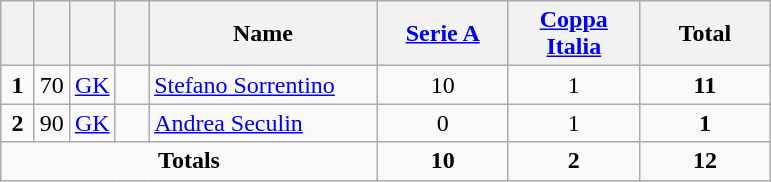<table class="wikitable" style="text-align:center">
<tr>
<th width=15></th>
<th width=15></th>
<th width=15></th>
<th width=15></th>
<th width=145>Name</th>
<th width=80><a href='#'>Serie A</a></th>
<th width=80><a href='#'>Coppa Italia</a></th>
<th width=80>Total</th>
</tr>
<tr>
<td><strong>1</strong></td>
<td>70</td>
<td><a href='#'>GK</a></td>
<td></td>
<td align=left><a href='#'>Stefano Sorrentino</a></td>
<td>10</td>
<td>1</td>
<td><strong>11</strong></td>
</tr>
<tr>
<td><strong>2</strong></td>
<td>90</td>
<td><a href='#'>GK</a></td>
<td></td>
<td align=left><a href='#'>Andrea Seculin</a></td>
<td>0</td>
<td>1</td>
<td><strong>1</strong></td>
</tr>
<tr>
<td colspan=5><strong>Totals</strong></td>
<td><strong>10</strong></td>
<td><strong>2</strong></td>
<td><strong>12</strong></td>
</tr>
</table>
